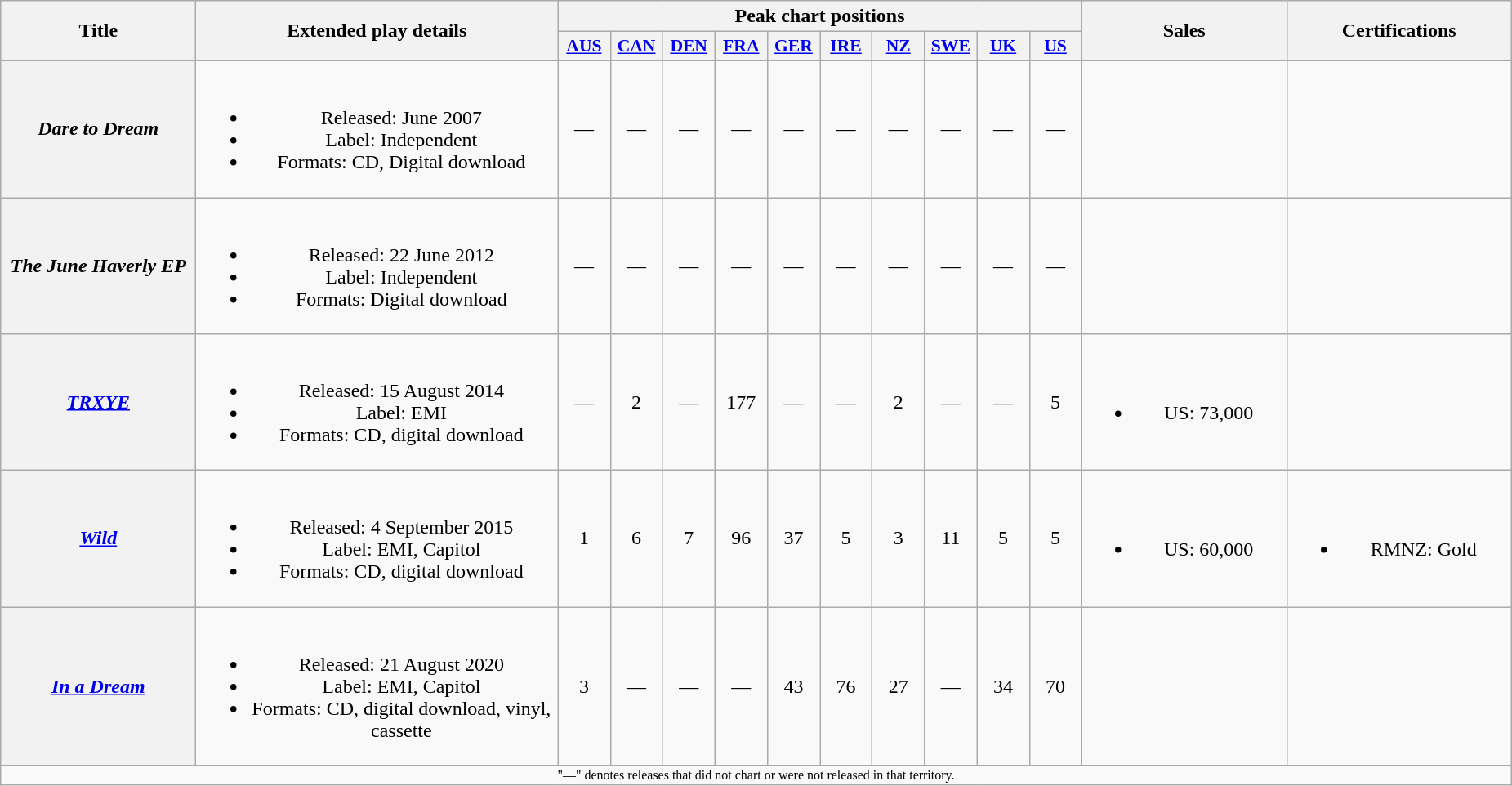<table class="wikitable plainrowheaders" style="text-align:center;">
<tr>
<th scope="col" rowspan="2" style="width:9.5em;">Title</th>
<th scope="col" rowspan="2" style="width:18em;">Extended play details</th>
<th scope="col" colspan="10">Peak chart positions</th>
<th scope="col" rowspan="2" style="width:10em;">Sales</th>
<th scope="col" rowspan="2" style="width:11em;">Certifications</th>
</tr>
<tr>
<th scope="col" style="width:2.5em;font-size:90%;"><a href='#'>AUS</a><br></th>
<th scope="col" style="width:2.5em;font-size:90%;"><a href='#'>CAN</a><br></th>
<th scope="col" style="width:2.5em;font-size:90%;"><a href='#'>DEN</a><br></th>
<th scope="col" style="width:2.5em;font-size:90%;"><a href='#'>FRA</a><br></th>
<th scope="col" style="width:2.5em;font-size:90%;"><a href='#'>GER</a><br></th>
<th scope="col" style="width:2.5em;font-size:90%;"><a href='#'>IRE</a><br></th>
<th scope="col" style="width:2.5em;font-size:90%;"><a href='#'>NZ</a><br></th>
<th scope="col" style="width:2.5em;font-size:90%;"><a href='#'>SWE</a><br></th>
<th scope="col" style="width:2.5em;font-size:90%;"><a href='#'>UK</a><br></th>
<th scope="col" style="width:2.5em;font-size:90%;"><a href='#'>US</a><br></th>
</tr>
<tr>
<th scope="row"><em>Dare to Dream</em></th>
<td><br><ul><li>Released: June 2007</li><li>Label: Independent</li><li>Formats: CD, Digital download</li></ul></td>
<td>—</td>
<td>—</td>
<td>—</td>
<td>—</td>
<td>—</td>
<td>—</td>
<td>—</td>
<td>—</td>
<td>—</td>
<td>—</td>
<td></td>
<td></td>
</tr>
<tr>
<th scope="row"><em>The June Haverly EP</em></th>
<td><br><ul><li>Released: 22 June 2012</li><li>Label: Independent</li><li>Formats: Digital download</li></ul></td>
<td>—</td>
<td>—</td>
<td>—</td>
<td>—</td>
<td>—</td>
<td>—</td>
<td>—</td>
<td>—</td>
<td>—</td>
<td>—</td>
<td></td>
<td></td>
</tr>
<tr>
<th scope="row"><em><a href='#'>TRXYE</a></em></th>
<td><br><ul><li>Released: 15 August 2014</li><li>Label: EMI</li><li>Formats: CD, digital download</li></ul></td>
<td>—</td>
<td>2</td>
<td>—</td>
<td>177</td>
<td>—</td>
<td>—</td>
<td>2</td>
<td>—</td>
<td>—</td>
<td>5</td>
<td><br><ul><li>US: 73,000</li></ul></td>
<td></td>
</tr>
<tr>
<th scope="row"><em><a href='#'>Wild</a></em></th>
<td><br><ul><li>Released: 4 September 2015</li><li>Label: EMI, Capitol</li><li>Formats: CD, digital download</li></ul></td>
<td>1</td>
<td>6</td>
<td>7</td>
<td>96</td>
<td>37</td>
<td>5</td>
<td>3</td>
<td>11</td>
<td>5</td>
<td>5</td>
<td><br><ul><li>US: 60,000</li></ul></td>
<td><br><ul><li>RMNZ: Gold</li></ul></td>
</tr>
<tr>
<th scope="row"><em><a href='#'>In a Dream</a></em></th>
<td><br><ul><li>Released: 21 August 2020</li><li>Label: EMI, Capitol</li><li>Formats: CD, digital download, vinyl, cassette</li></ul></td>
<td>3</td>
<td>—</td>
<td>—</td>
<td>—</td>
<td>43</td>
<td>76</td>
<td>27</td>
<td>—</td>
<td>34</td>
<td>70</td>
<td></td>
<td></td>
</tr>
<tr>
<td align="center" colspan="15" style="font-size:8pt">"—" denotes releases that did not chart or were not released in that territory.</td>
</tr>
</table>
